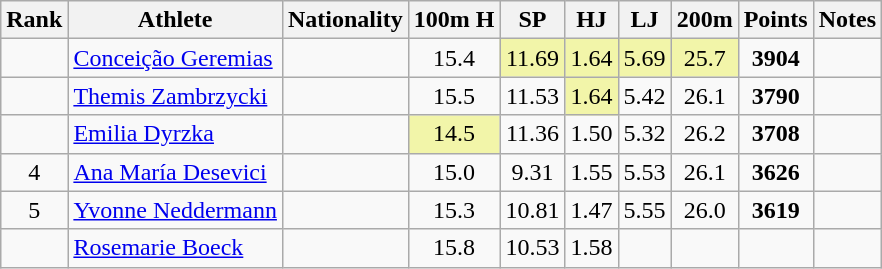<table class="wikitable sortable" style=" text-align:center;">
<tr>
<th>Rank</th>
<th>Athlete</th>
<th>Nationality</th>
<th>100m H</th>
<th>SP</th>
<th>HJ</th>
<th>LJ</th>
<th>200m</th>
<th>Points</th>
<th>Notes</th>
</tr>
<tr>
<td></td>
<td align=left><a href='#'>Conceição Geremias</a></td>
<td align=left></td>
<td>15.4</td>
<td bgcolor=#F2F5A9>11.69</td>
<td bgcolor=#F2F5A9>1.64</td>
<td bgcolor=#F2F5A9>5.69</td>
<td bgcolor=#F2F5A9>25.7</td>
<td><strong>3904</strong></td>
<td></td>
</tr>
<tr>
<td></td>
<td align=left><a href='#'>Themis Zambrzycki</a></td>
<td align=left></td>
<td>15.5</td>
<td>11.53</td>
<td bgcolor=#F2F5A9>1.64</td>
<td>5.42</td>
<td>26.1</td>
<td><strong>3790</strong></td>
<td></td>
</tr>
<tr>
<td></td>
<td align=left><a href='#'>Emilia Dyrzka</a></td>
<td align=left></td>
<td bgcolor=#F2F5A9>14.5</td>
<td>11.36</td>
<td>1.50</td>
<td>5.32</td>
<td>26.2</td>
<td><strong>3708</strong></td>
<td></td>
</tr>
<tr>
<td>4</td>
<td align=left><a href='#'>Ana María Desevici</a></td>
<td align=left></td>
<td>15.0</td>
<td>9.31</td>
<td>1.55</td>
<td>5.53</td>
<td>26.1</td>
<td><strong>3626</strong></td>
<td></td>
</tr>
<tr>
<td>5</td>
<td align=left><a href='#'>Yvonne Neddermann</a></td>
<td align=left></td>
<td>15.3</td>
<td>10.81</td>
<td>1.47</td>
<td>5.55</td>
<td>26.0</td>
<td><strong>3619</strong></td>
<td></td>
</tr>
<tr>
<td></td>
<td align=left><a href='#'>Rosemarie Boeck</a></td>
<td align=left></td>
<td>15.8</td>
<td>10.53</td>
<td>1.58</td>
<td></td>
<td></td>
<td></td>
<td></td>
</tr>
</table>
